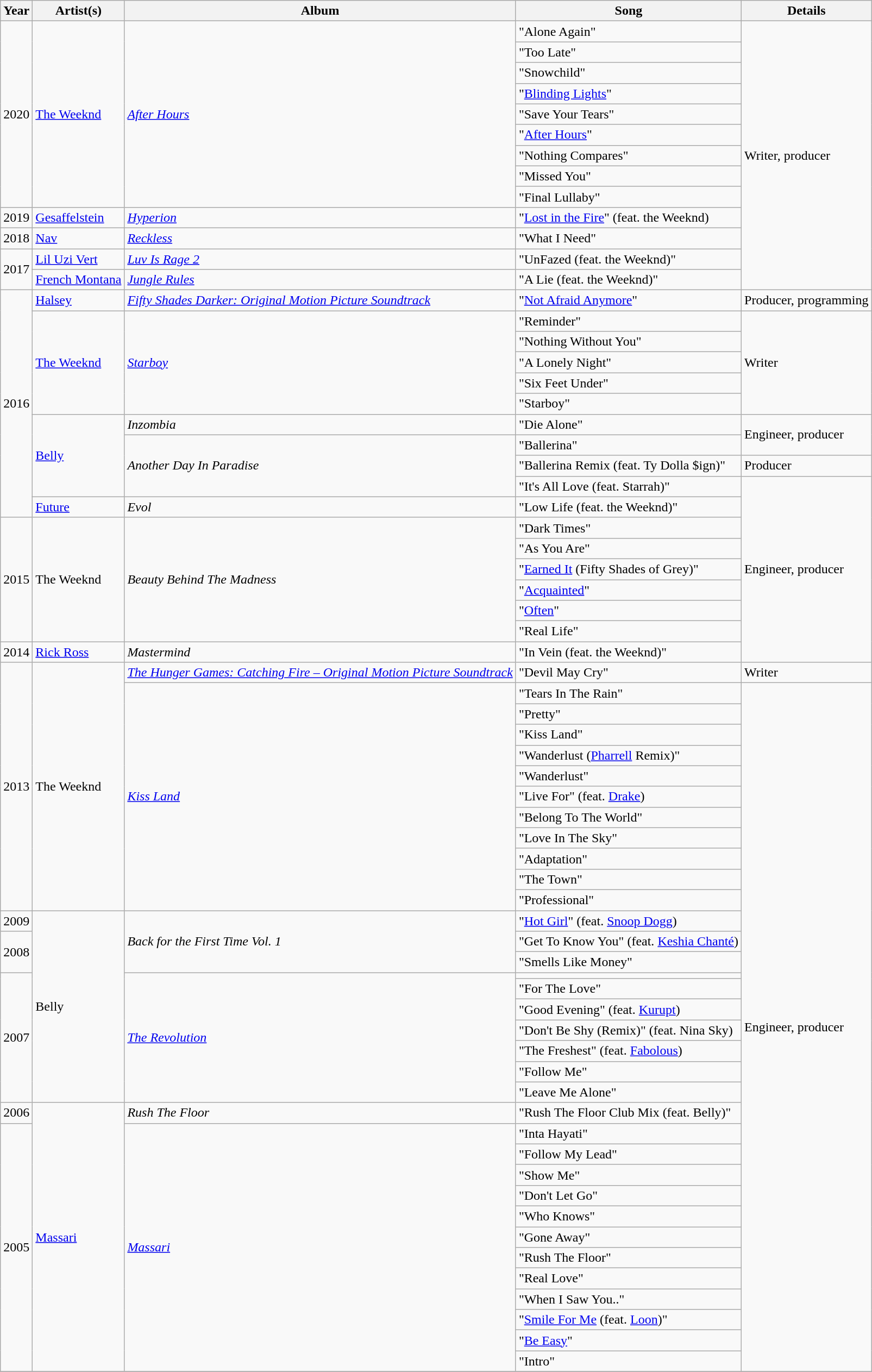<table class="wikitable">
<tr>
<th>Year</th>
<th>Artist(s)</th>
<th>Album<br></th>
<th>Song</th>
<th>Details</th>
</tr>
<tr>
<td rowspan="9">2020</td>
<td rowspan="9"><a href='#'>The Weeknd</a></td>
<td rowspan="9"><em><a href='#'>After Hours</a></em></td>
<td>"Alone Again"</td>
<td rowspan="13">Writer, producer</td>
</tr>
<tr>
<td>"Too Late"</td>
</tr>
<tr>
<td>"Snowchild"</td>
</tr>
<tr>
<td>"<a href='#'>Blinding Lights</a>"</td>
</tr>
<tr>
<td>"Save Your Tears"</td>
</tr>
<tr>
<td>"<a href='#'>After Hours</a>"</td>
</tr>
<tr>
<td>"Nothing Compares"</td>
</tr>
<tr>
<td>"Missed You"</td>
</tr>
<tr>
<td>"Final Lullaby"</td>
</tr>
<tr>
<td>2019</td>
<td><a href='#'>Gesaffelstein</a></td>
<td><a href='#'><em>Hyperion</em></a></td>
<td>"<a href='#'>Lost in the Fire</a>" (feat. the Weeknd)</td>
</tr>
<tr>
<td>2018</td>
<td><a href='#'>Nav</a></td>
<td><em><a href='#'>Reckless</a></em></td>
<td>"What I Need"</td>
</tr>
<tr>
<td rowspan="2">2017</td>
<td><a href='#'>Lil Uzi Vert</a></td>
<td><em><a href='#'>Luv Is Rage 2</a></em></td>
<td>"UnFazed (feat. the Weeknd)"</td>
</tr>
<tr>
<td><a href='#'>French Montana</a></td>
<td><em><a href='#'>Jungle Rules</a></em></td>
<td>"A Lie (feat. the Weeknd)"</td>
</tr>
<tr>
<td rowspan="11">2016</td>
<td><a href='#'>Halsey</a></td>
<td><em><a href='#'>Fifty Shades Darker: Original Motion Picture Soundtrack</a></em></td>
<td>"<a href='#'>Not Afraid Anymore</a>"</td>
<td>Producer, programming</td>
</tr>
<tr>
<td rowspan="5"><a href='#'>The Weeknd</a></td>
<td rowspan="5"><em><a href='#'>Starboy</a></em></td>
<td>"Reminder"</td>
<td rowspan="5">Writer</td>
</tr>
<tr>
<td>"Nothing Without You"</td>
</tr>
<tr>
<td>"A Lonely Night"</td>
</tr>
<tr>
<td>"Six Feet Under"</td>
</tr>
<tr>
<td>"Starboy"</td>
</tr>
<tr>
<td rowspan="4"><a href='#'>Belly</a></td>
<td><em>Inzombia</em></td>
<td>"Die Alone"</td>
<td rowspan="2">Engineer, producer</td>
</tr>
<tr>
<td rowspan="3"><em>Another Day In Paradise</em></td>
<td>"Ballerina"</td>
</tr>
<tr>
<td>"Ballerina Remix (feat. Ty Dolla $ign)"</td>
<td>Producer</td>
</tr>
<tr>
<td>"It's All Love (feat. Starrah)"</td>
<td rowspan="9">Engineer, producer</td>
</tr>
<tr>
<td><a href='#'>Future</a></td>
<td><em>Evol</em></td>
<td>"Low Life (feat. the Weeknd)"</td>
</tr>
<tr>
<td rowspan="6">2015</td>
<td rowspan="6">The Weeknd</td>
<td rowspan="6"><em>Beauty Behind The Madness</em></td>
<td>"Dark Times"</td>
</tr>
<tr>
<td>"As You Are"</td>
</tr>
<tr>
<td>"<a href='#'>Earned It</a> (Fifty Shades of Grey)"</td>
</tr>
<tr>
<td>"<a href='#'>Acquainted</a>"</td>
</tr>
<tr>
<td>"<a href='#'>Often</a>"</td>
</tr>
<tr>
<td>"Real Life"</td>
</tr>
<tr>
<td>2014</td>
<td><a href='#'>Rick Ross</a></td>
<td><em>Mastermind</em></td>
<td>"In Vein (feat. the Weeknd)"</td>
</tr>
<tr>
<td rowspan="12">2013</td>
<td rowspan="12">The Weeknd</td>
<td><em><a href='#'>The Hunger Games: Catching Fire – Original Motion Picture Soundtrack</a></em></td>
<td>"Devil May Cry"</td>
<td>Writer</td>
</tr>
<tr>
<td rowspan="11"><em><a href='#'>Kiss Land</a></em></td>
<td>"Tears In The Rain"</td>
<td rowspan="34">Engineer, producer</td>
</tr>
<tr>
<td>"Pretty"</td>
</tr>
<tr>
<td>"Kiss Land"</td>
</tr>
<tr>
<td>"Wanderlust (<a href='#'>Pharrell</a> Remix)"</td>
</tr>
<tr>
<td>"Wanderlust"</td>
</tr>
<tr>
<td>"Live For" (feat. <a href='#'>Drake</a>)</td>
</tr>
<tr>
<td>"Belong To The World"</td>
</tr>
<tr>
<td>"Love In The Sky"</td>
</tr>
<tr>
<td>"Adaptation"</td>
</tr>
<tr>
<td>"The Town"</td>
</tr>
<tr>
<td>"Professional"</td>
</tr>
<tr>
<td>2009</td>
<td rowspan="10">Belly</td>
<td rowspan="3"><em>Back for the First Time Vol. 1</em></td>
<td>"<a href='#'>Hot Girl</a>" (feat. <a href='#'>Snoop Dogg</a>)</td>
</tr>
<tr>
<td rowspan="2">2008</td>
<td>"Get To Know You" (feat. <a href='#'>Keshia Chanté</a>)</td>
</tr>
<tr>
<td>"Smells Like Money"</td>
</tr>
<tr>
<td rowspan="7">2007</td>
<td rowspan="7"><em><a href='#'>The Revolution</a></em></td>
<td "></td>
</tr>
<tr>
<td>"For The Love"</td>
</tr>
<tr>
<td>"Good Evening" (feat. <a href='#'>Kurupt</a>)</td>
</tr>
<tr>
<td>"Don't Be Shy (Remix)" (feat. Nina Sky)</td>
</tr>
<tr>
<td>"The Freshest" (feat. <a href='#'>Fabolous</a>)</td>
</tr>
<tr>
<td>"Follow Me"</td>
</tr>
<tr>
<td>"Leave Me Alone"</td>
</tr>
<tr>
<td>2006</td>
<td rowspan="13"><a href='#'>Massari</a></td>
<td><em>Rush The Floor</em></td>
<td>"Rush The Floor Club Mix (feat. Belly)"</td>
</tr>
<tr>
<td rowspan="12">2005</td>
<td rowspan="12"><em><a href='#'>Massari</a></em></td>
<td>"Inta Hayati"</td>
</tr>
<tr>
<td>"Follow My Lead"</td>
</tr>
<tr>
<td>"Show Me"</td>
</tr>
<tr>
<td>"Don't Let Go"</td>
</tr>
<tr>
<td>"Who Knows"</td>
</tr>
<tr>
<td>"Gone Away"</td>
</tr>
<tr>
<td>"Rush The Floor"</td>
</tr>
<tr>
<td>"Real Love"</td>
</tr>
<tr>
<td>"When I Saw You.."</td>
</tr>
<tr>
<td>"<a href='#'>Smile For Me</a> (feat. <a href='#'>Loon</a>)"</td>
</tr>
<tr>
<td>"<a href='#'>Be Easy</a>"</td>
</tr>
<tr>
<td>"Intro"</td>
</tr>
<tr>
</tr>
</table>
